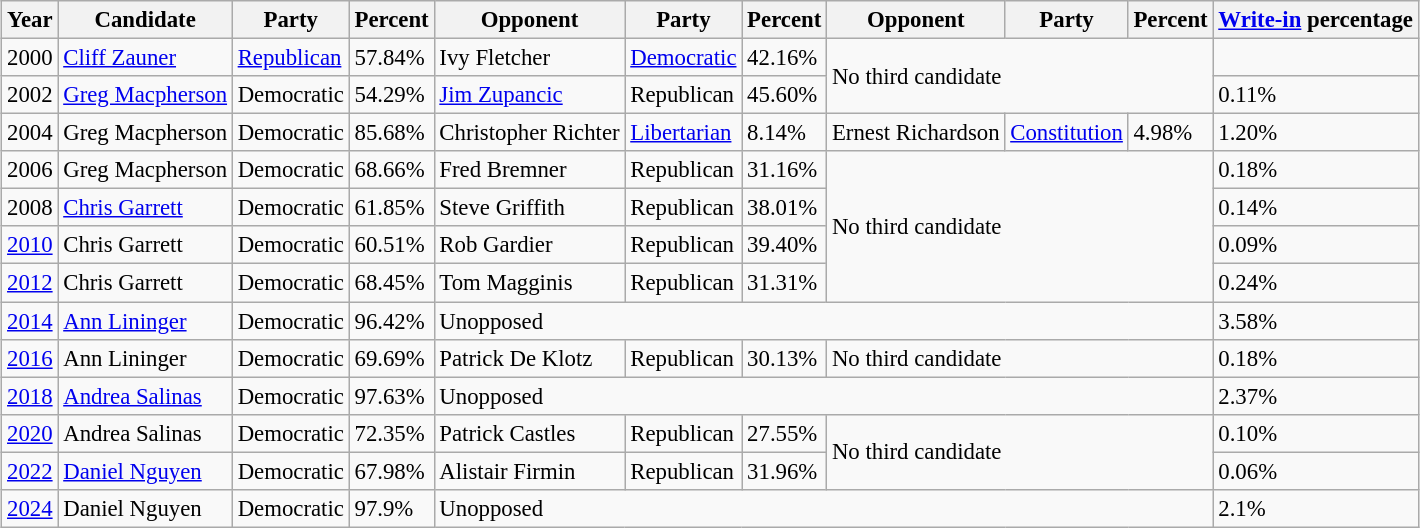<table class="wikitable sortable" style="margin:0.5em auto; font-size:95%;">
<tr>
<th>Year</th>
<th>Candidate</th>
<th>Party</th>
<th>Percent</th>
<th>Opponent</th>
<th>Party</th>
<th>Percent</th>
<th>Opponent</th>
<th>Party</th>
<th>Percent</th>
<th><a href='#'>Write-in</a> percentage</th>
</tr>
<tr>
<td>2000</td>
<td><a href='#'>Cliff Zauner</a></td>
<td><a href='#'>Republican</a></td>
<td>57.84%</td>
<td>Ivy Fletcher</td>
<td><a href='#'>Democratic</a></td>
<td>42.16%</td>
<td colspan="3" rowspan="2">No third candidate</td>
</tr>
<tr>
<td>2002</td>
<td><a href='#'>Greg Macpherson</a></td>
<td>Democratic</td>
<td>54.29%</td>
<td><a href='#'>Jim Zupancic</a></td>
<td>Republican</td>
<td>45.60%</td>
<td>0.11%</td>
</tr>
<tr>
<td>2004</td>
<td>Greg Macpherson</td>
<td>Democratic</td>
<td>85.68%</td>
<td>Christopher Richter</td>
<td><a href='#'>Libertarian</a></td>
<td>8.14%</td>
<td>Ernest Richardson</td>
<td><a href='#'>Constitution</a></td>
<td>4.98%</td>
<td>1.20%</td>
</tr>
<tr>
<td>2006</td>
<td>Greg Macpherson</td>
<td>Democratic</td>
<td>68.66%</td>
<td>Fred Bremner</td>
<td>Republican</td>
<td>31.16%</td>
<td colspan="3" rowspan="4">No third candidate</td>
<td>0.18%</td>
</tr>
<tr>
<td>2008</td>
<td><a href='#'>Chris Garrett</a></td>
<td>Democratic</td>
<td>61.85%</td>
<td>Steve Griffith</td>
<td>Republican</td>
<td>38.01%</td>
<td>0.14%</td>
</tr>
<tr>
<td><a href='#'>2010</a></td>
<td>Chris Garrett</td>
<td>Democratic</td>
<td>60.51%</td>
<td>Rob Gardier</td>
<td>Republican</td>
<td>39.40%</td>
<td>0.09%</td>
</tr>
<tr>
<td><a href='#'>2012</a></td>
<td>Chris Garrett</td>
<td>Democratic</td>
<td>68.45%</td>
<td>Tom Magginis</td>
<td>Republican</td>
<td>31.31%</td>
<td>0.24%</td>
</tr>
<tr>
<td><a href='#'>2014</a></td>
<td><a href='#'>Ann Lininger</a></td>
<td>Democratic</td>
<td>96.42%</td>
<td colspan="6">Unopposed</td>
<td>3.58%</td>
</tr>
<tr>
<td><a href='#'>2016</a></td>
<td>Ann Lininger</td>
<td>Democratic</td>
<td>69.69%</td>
<td>Patrick De Klotz</td>
<td>Republican</td>
<td>30.13%</td>
<td colspan="3">No third candidate</td>
<td>0.18%</td>
</tr>
<tr>
<td><a href='#'>2018</a></td>
<td><a href='#'>Andrea Salinas</a></td>
<td>Democratic</td>
<td>97.63%</td>
<td colspan="6">Unopposed</td>
<td>2.37%</td>
</tr>
<tr>
<td><a href='#'>2020</a></td>
<td>Andrea Salinas</td>
<td>Democratic</td>
<td>72.35%</td>
<td>Patrick Castles</td>
<td>Republican</td>
<td>27.55%</td>
<td colspan="3" rowspan="2">No third candidate</td>
<td>0.10%</td>
</tr>
<tr>
<td><a href='#'>2022</a></td>
<td><a href='#'>Daniel Nguyen</a></td>
<td>Democratic</td>
<td>67.98%</td>
<td>Alistair Firmin</td>
<td>Republican</td>
<td>31.96%</td>
<td>0.06%</td>
</tr>
<tr>
<td><a href='#'>2024</a></td>
<td>Daniel Nguyen</td>
<td>Democratic</td>
<td>97.9%</td>
<td colspan="6">Unopposed</td>
<td>2.1%</td>
</tr>
</table>
